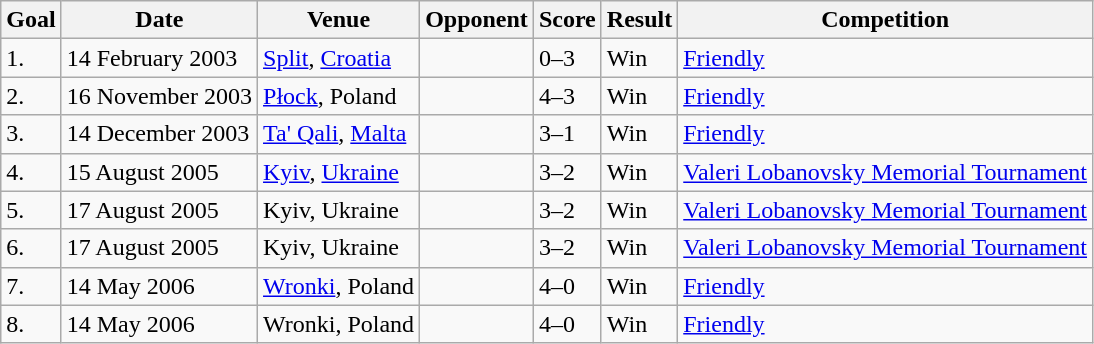<table class="wikitable">
<tr>
<th>Goal</th>
<th>Date</th>
<th>Venue</th>
<th>Opponent</th>
<th>Score</th>
<th>Result</th>
<th>Competition</th>
</tr>
<tr>
<td>1.</td>
<td>14 February 2003</td>
<td><a href='#'>Split</a>, <a href='#'>Croatia</a></td>
<td></td>
<td>0–3</td>
<td>Win</td>
<td><a href='#'>Friendly</a></td>
</tr>
<tr>
<td>2.</td>
<td>16 November 2003</td>
<td><a href='#'>Płock</a>, Poland</td>
<td></td>
<td>4–3</td>
<td>Win</td>
<td><a href='#'>Friendly</a></td>
</tr>
<tr>
<td>3.</td>
<td>14 December 2003</td>
<td><a href='#'>Ta' Qali</a>, <a href='#'>Malta</a></td>
<td></td>
<td>3–1</td>
<td>Win</td>
<td><a href='#'>Friendly</a></td>
</tr>
<tr>
<td>4.</td>
<td>15 August 2005</td>
<td><a href='#'>Kyiv</a>, <a href='#'>Ukraine</a></td>
<td></td>
<td>3–2</td>
<td>Win</td>
<td><a href='#'>Valeri Lobanovsky Memorial Tournament</a></td>
</tr>
<tr>
<td>5.</td>
<td>17 August 2005</td>
<td>Kyiv, Ukraine</td>
<td></td>
<td>3–2</td>
<td>Win</td>
<td><a href='#'>Valeri Lobanovsky Memorial Tournament</a></td>
</tr>
<tr>
<td>6.</td>
<td>17 August 2005</td>
<td>Kyiv, Ukraine</td>
<td></td>
<td>3–2</td>
<td>Win</td>
<td><a href='#'>Valeri Lobanovsky Memorial Tournament</a></td>
</tr>
<tr>
<td>7.</td>
<td>14 May 2006</td>
<td><a href='#'>Wronki</a>, Poland</td>
<td></td>
<td>4–0</td>
<td>Win</td>
<td><a href='#'>Friendly</a></td>
</tr>
<tr>
<td>8.</td>
<td>14 May 2006</td>
<td>Wronki, Poland</td>
<td></td>
<td>4–0</td>
<td>Win</td>
<td><a href='#'>Friendly</a></td>
</tr>
</table>
